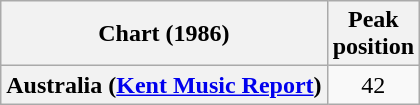<table class="wikitable sortable plainrowheaders">
<tr>
<th>Chart (1986)</th>
<th>Peak<br>position</th>
</tr>
<tr>
<th scope="row">Australia (<a href='#'>Kent Music Report</a>)</th>
<td style="text-align:center;">42</td>
</tr>
</table>
